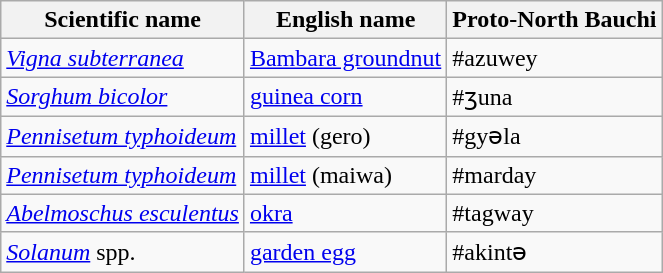<table class="wikitable">
<tr>
<th>Scientific name</th>
<th>English name</th>
<th>Proto-North Bauchi</th>
</tr>
<tr>
<td><em><a href='#'>Vigna subterranea</a></em></td>
<td><a href='#'>Bambara groundnut</a></td>
<td>#azuwey</td>
</tr>
<tr>
<td><em><a href='#'>Sorghum bicolor</a></em></td>
<td><a href='#'>guinea corn</a></td>
<td>#ʒuna</td>
</tr>
<tr>
<td><em><a href='#'>Pennisetum typhoideum</a></em></td>
<td><a href='#'>millet</a> (gero)</td>
<td>#gyəla</td>
</tr>
<tr>
<td><em><a href='#'>Pennisetum typhoideum</a></em></td>
<td><a href='#'>millet</a> (maiwa)</td>
<td>#marday</td>
</tr>
<tr>
<td><em><a href='#'>Abelmoschus esculentus</a></em></td>
<td><a href='#'>okra</a></td>
<td>#tagway</td>
</tr>
<tr>
<td><em><a href='#'>Solanum</a></em> spp.</td>
<td><a href='#'>garden egg</a></td>
<td>#akintə</td>
</tr>
</table>
